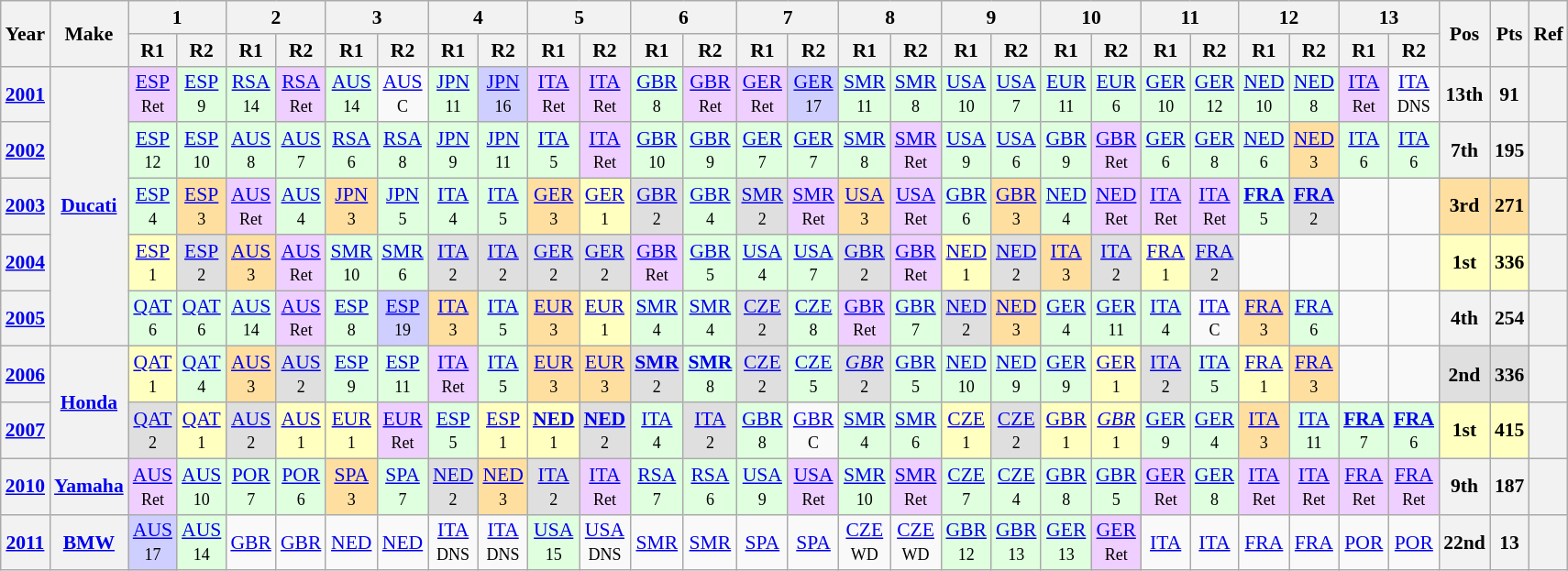<table class="wikitable" style="text-align:center; font-size:90%">
<tr>
<th valign="middle" rowspan=2>Year</th>
<th valign="middle" rowspan=2>Make</th>
<th colspan=2>1</th>
<th colspan=2>2</th>
<th colspan=2>3</th>
<th colspan=2>4</th>
<th colspan=2>5</th>
<th colspan=2>6</th>
<th colspan=2>7</th>
<th colspan=2>8</th>
<th colspan=2>9</th>
<th colspan=2>10</th>
<th colspan=2>11</th>
<th colspan=2>12</th>
<th colspan=2>13</th>
<th rowspan=2>Pos</th>
<th rowspan=2>Pts</th>
<th rowspan=2>Ref</th>
</tr>
<tr>
<th>R1</th>
<th>R2</th>
<th>R1</th>
<th>R2</th>
<th>R1</th>
<th>R2</th>
<th>R1</th>
<th>R2</th>
<th>R1</th>
<th>R2</th>
<th>R1</th>
<th>R2</th>
<th>R1</th>
<th>R2</th>
<th>R1</th>
<th>R2</th>
<th>R1</th>
<th>R2</th>
<th>R1</th>
<th>R2</th>
<th>R1</th>
<th>R2</th>
<th>R1</th>
<th>R2</th>
<th>R1</th>
<th>R2</th>
</tr>
<tr>
<th><a href='#'>2001</a></th>
<th rowspan=5><a href='#'>Ducati</a></th>
<td style="background:#EFCFFF;"><a href='#'>ESP</a><br><small>Ret</small></td>
<td style="background:#DFFFDF;"><a href='#'>ESP</a><br><small>9</small></td>
<td style="background:#DFFFDF;"><a href='#'>RSA</a><br><small>14</small></td>
<td style="background:#EFCFFF;"><a href='#'>RSA</a><br><small>Ret</small></td>
<td style="background:#DFFFDF;"><a href='#'>AUS</a><br><small>14</small></td>
<td><a href='#'>AUS</a><br><small>C</small></td>
<td style="background:#DFFFDF;"><a href='#'>JPN</a><br><small>11</small></td>
<td style="background:#CFCFFF;"><a href='#'>JPN</a><br><small>16</small></td>
<td style="background:#EFCFFF;"><a href='#'>ITA</a><br><small>Ret</small></td>
<td style="background:#EFCFFF;"><a href='#'>ITA</a><br><small>Ret</small></td>
<td style="background:#DFFFDF;"><a href='#'>GBR</a><br><small>8</small></td>
<td style="background:#EFCFFF;"><a href='#'>GBR</a><br><small>Ret</small></td>
<td style="background:#EFCFFF;"><a href='#'>GER</a><br><small>Ret</small></td>
<td style="background:#CFCFFF;"><a href='#'>GER</a><br><small>17</small></td>
<td style="background:#DFFFDF;"><a href='#'>SMR</a><br><small>11</small></td>
<td style="background:#DFFFDF;"><a href='#'>SMR</a><br><small>8</small></td>
<td style="background:#DFFFDF;"><a href='#'>USA</a><br><small>10</small></td>
<td style="background:#DFFFDF;"><a href='#'>USA</a><br><small>7</small></td>
<td style="background:#DFFFDF;"><a href='#'>EUR</a><br><small>11</small></td>
<td style="background:#DFFFDF;"><a href='#'>EUR</a><br><small>6</small></td>
<td style="background:#DFFFDF;"><a href='#'>GER</a><br><small>10</small></td>
<td style="background:#DFFFDF;"><a href='#'>GER</a><br><small>12</small></td>
<td style="background:#DFFFDF;"><a href='#'>NED</a><br><small>10</small></td>
<td style="background:#DFFFDF;"><a href='#'>NED</a><br><small>8</small></td>
<td style="background:#EFCFFF;"><a href='#'>ITA</a><br><small>Ret</small></td>
<td><a href='#'>ITA</a><br><small>DNS</small></td>
<th>13th</th>
<th>91</th>
<th></th>
</tr>
<tr>
<th><a href='#'>2002</a></th>
<td style="background:#DFFFDF;"><a href='#'>ESP</a><br><small>12</small></td>
<td style="background:#DFFFDF;"><a href='#'>ESP</a><br><small>10</small></td>
<td style="background:#DFFFDF;"><a href='#'>AUS</a><br><small>8</small></td>
<td style="background:#DFFFDF;"><a href='#'>AUS</a><br><small>7</small></td>
<td style="background:#DFFFDF;"><a href='#'>RSA</a><br><small>6</small></td>
<td style="background:#DFFFDF;"><a href='#'>RSA</a><br><small>8</small></td>
<td style="background:#DFFFDF;"><a href='#'>JPN</a><br><small>9</small></td>
<td style="background:#DFFFDF;"><a href='#'>JPN</a><br><small>11</small></td>
<td style="background:#DFFFDF;"><a href='#'>ITA</a><br><small>5</small></td>
<td style="background:#EFCFFF;"><a href='#'>ITA</a><br><small>Ret</small></td>
<td style="background:#DFFFDF;"><a href='#'>GBR</a><br><small>10</small></td>
<td style="background:#DFFFDF;"><a href='#'>GBR</a><br><small>9</small></td>
<td style="background:#DFFFDF;"><a href='#'>GER</a><br><small>7</small></td>
<td style="background:#DFFFDF;"><a href='#'>GER</a><br><small>7</small></td>
<td style="background:#DFFFDF;"><a href='#'>SMR</a><br><small>8</small></td>
<td style="background:#EFCFFF;"><a href='#'>SMR</a><br><small>Ret</small></td>
<td style="background:#DFFFDF;"><a href='#'>USA</a><br><small>9</small></td>
<td style="background:#DFFFDF;"><a href='#'>USA</a><br><small>6</small></td>
<td style="background:#DFFFDF;"><a href='#'>GBR</a><br><small>9</small></td>
<td style="background:#EFCFFF;"><a href='#'>GBR</a><br><small>Ret</small></td>
<td style="background:#DFFFDF;"><a href='#'>GER</a><br><small>6</small></td>
<td style="background:#DFFFDF;"><a href='#'>GER</a><br><small>8</small></td>
<td style="background:#DFFFDF;"><a href='#'>NED</a><br><small>6</small></td>
<td style="background:#FFDF9F;"><a href='#'>NED</a><br><small>3</small></td>
<td style="background:#DFFFDF;"><a href='#'>ITA</a><br><small>6</small></td>
<td style="background:#DFFFDF;"><a href='#'>ITA</a><br><small>6</small></td>
<th>7th</th>
<th>195</th>
<th></th>
</tr>
<tr>
<th><a href='#'>2003</a></th>
<td style="background:#DFFFDF;"><a href='#'>ESP</a><br><small>4</small></td>
<td style="background:#FFDF9F;"><a href='#'>ESP</a><br><small>3</small></td>
<td style="background:#EFCFFF;"><a href='#'>AUS</a><br><small>Ret</small></td>
<td style="background:#DFFFDF;"><a href='#'>AUS</a><br><small>4</small></td>
<td style="background:#FFDF9F;"><a href='#'>JPN</a><br><small>3</small></td>
<td style="background:#DFFFDF;"><a href='#'>JPN</a><br><small>5</small></td>
<td style="background:#DFFFDF;"><a href='#'>ITA</a><br><small>4</small></td>
<td style="background:#DFFFDF;"><a href='#'>ITA</a><br><small>5</small></td>
<td style="background:#FFDF9F;"><a href='#'>GER</a><br><small>3</small></td>
<td style="background:#FFFFBF;"><a href='#'>GER</a><br><small>1</small></td>
<td style="background:#DFDFDF;"><a href='#'>GBR</a><br><small>2</small></td>
<td style="background:#DFFFDF;"><a href='#'>GBR</a><br><small>4</small></td>
<td style="background:#DFDFDF;"><a href='#'>SMR</a><br><small>2</small></td>
<td style="background:#EFCFFF;"><a href='#'>SMR</a><br><small>Ret</small></td>
<td style="background:#FFDF9F;"><a href='#'>USA</a><br><small>3</small></td>
<td style="background:#EFCFFF;"><a href='#'>USA</a><br><small>Ret</small></td>
<td style="background:#DFFFDF;"><a href='#'>GBR</a><br><small>6</small></td>
<td style="background:#FFDF9F;"><a href='#'>GBR</a><br><small>3</small></td>
<td style="background:#DFFFDF;"><a href='#'>NED</a><br><small>4</small></td>
<td style="background:#EFCFFF;"><a href='#'>NED</a><br><small>Ret</small></td>
<td style="background:#EFCFFF;"><a href='#'>ITA</a><br><small>Ret</small></td>
<td style="background:#EFCFFF;"><a href='#'>ITA</a><br><small>Ret</small></td>
<td style="background:#DFFFDF;"><strong><a href='#'>FRA</a></strong><br><small>5</small></td>
<td style="background:#DFDFDF;"><strong><a href='#'>FRA</a></strong><br><small>2</small></td>
<td></td>
<td></td>
<td style="background:#FFDF9F;"><strong>3rd</strong></td>
<td style="background:#FFDF9F;"><strong>271</strong></td>
<th></th>
</tr>
<tr>
<th><a href='#'>2004</a></th>
<td style="background:#FFFFBF;"><a href='#'>ESP</a><br><small>1</small></td>
<td style="background:#DFDFDF;"><a href='#'>ESP</a><br><small>2</small></td>
<td style="background:#FFDF9F;"><a href='#'>AUS</a><br><small>3</small></td>
<td style="background:#EFCFFF;"><a href='#'>AUS</a><br><small>Ret</small></td>
<td style="background:#DFFFDF;"><a href='#'>SMR</a><br><small>10</small></td>
<td style="background:#DFFFDF;"><a href='#'>SMR</a><br><small>6</small></td>
<td style="background:#DFDFDF;"><a href='#'>ITA</a><br><small>2</small></td>
<td style="background:#DFDFDF;"><a href='#'>ITA</a><br><small>2</small></td>
<td style="background:#DFDFDF;"><a href='#'>GER</a><br><small>2</small></td>
<td style="background:#DFDFDF;"><a href='#'>GER</a><br><small>2</small></td>
<td style="background:#EFCFFF;"><a href='#'>GBR</a><br><small>Ret</small></td>
<td style="background:#DFFFDF;"><a href='#'>GBR</a><br><small>5</small></td>
<td style="background:#DFFFDF;"><a href='#'>USA</a><br><small>4</small></td>
<td style="background:#DFFFDF;"><a href='#'>USA</a><br><small>7</small></td>
<td style="background:#DFDFDF;"><a href='#'>GBR</a><br><small>2</small></td>
<td style="background:#EFCFFF;"><a href='#'>GBR</a><br><small>Ret</small></td>
<td style="background:#FFFFBF;"><a href='#'>NED</a><br><small>1</small></td>
<td style="background:#DFDFDF;"><a href='#'>NED</a><br><small>2</small></td>
<td style="background:#FFDF9F;"><a href='#'>ITA</a><br><small>3</small></td>
<td style="background:#DFDFDF;"><a href='#'>ITA</a><br><small>2</small></td>
<td style="background:#FFFFBF;"><a href='#'>FRA</a><br><small>1</small></td>
<td style="background:#DFDFDF;"><a href='#'>FRA</a><br><small>2</small></td>
<td></td>
<td></td>
<td></td>
<td></td>
<td style="background:#FFFFBF;"><strong>1st</strong></td>
<td style="background:#FFFFBF;"><strong>336</strong></td>
<th></th>
</tr>
<tr>
<th><a href='#'>2005</a></th>
<td style="background:#DFFFDF;"><a href='#'>QAT</a><br><small>6</small></td>
<td style="background:#DFFFDF;"><a href='#'>QAT</a><br><small>6</small></td>
<td style="background:#DFFFDF;"><a href='#'>AUS</a><br><small>14</small></td>
<td style="background:#EFCFFF;"><a href='#'>AUS</a><br><small>Ret</small></td>
<td style="background:#DFFFDF;"><a href='#'>ESP</a><br><small>8</small></td>
<td style="background:#CFCFFF;"><a href='#'>ESP</a><br><small>19</small></td>
<td style="background:#FFDF9F;"><a href='#'>ITA</a><br><small>3</small></td>
<td style="background:#DFFFDF;"><a href='#'>ITA</a><br><small>5</small></td>
<td style="background:#FFDF9F;"><a href='#'>EUR</a><br><small>3</small></td>
<td style="background:#FFFFBF;"><a href='#'>EUR</a><br><small>1</small></td>
<td style="background:#DFFFDF;"><a href='#'>SMR</a><br><small>4</small></td>
<td style="background:#DFFFDF;"><a href='#'>SMR</a><br><small>4</small></td>
<td style="background:#DFDFDF;"><a href='#'>CZE</a><br><small>2</small></td>
<td style="background:#DFFFDF;"><a href='#'>CZE</a><br><small>8</small></td>
<td style="background:#EFCFFF;"><a href='#'>GBR</a><br><small>Ret</small></td>
<td style="background:#DFFFDF;"><a href='#'>GBR</a><br><small>7</small></td>
<td style="background:#DFDFDF;"><a href='#'>NED</a><br><small>2</small></td>
<td style="background:#FFDF9F;"><a href='#'>NED</a><br><small>3</small></td>
<td style="background:#DFFFDF;"><a href='#'>GER</a><br><small>4</small></td>
<td style="background:#DFFFDF;"><a href='#'>GER</a><br><small>11</small></td>
<td style="background:#DFFFDF;"><a href='#'>ITA</a><br><small>4</small></td>
<td><a href='#'>ITA</a><br><small>C</small></td>
<td style="background:#FFDF9F;"><a href='#'>FRA</a><br><small>3</small></td>
<td style="background:#DFFFDF;"><a href='#'>FRA</a><br><small>6</small></td>
<td></td>
<td></td>
<th>4th</th>
<th>254</th>
<th></th>
</tr>
<tr>
<th><a href='#'>2006</a></th>
<th rowspan=2><a href='#'>Honda</a></th>
<td style="background:#FFFFBF;"><a href='#'>QAT</a><br><small>1</small></td>
<td style="background:#DFFFDF;"><a href='#'>QAT</a><br><small>4</small></td>
<td style="background:#FFDF9F;"><a href='#'>AUS</a><br><small>3</small></td>
<td style="background:#DFDFDF;"><a href='#'>AUS</a><br><small>2</small></td>
<td style="background:#DFFFDF;"><a href='#'>ESP</a><br><small>9</small></td>
<td style="background:#DFFFDF;"><a href='#'>ESP</a><br><small>11</small></td>
<td style="background:#EFCFFF;"><a href='#'>ITA</a><br><small>Ret</small></td>
<td style="background:#DFFFDF;"><a href='#'>ITA</a><br><small>5</small></td>
<td style="background:#FFDF9F;"><a href='#'>EUR</a><br><small>3</small></td>
<td style="background:#FFDF9F;"><a href='#'>EUR</a><br><small>3</small></td>
<td style="background:#DFDFDF;"><strong><a href='#'>SMR</a></strong><br><small>2</small></td>
<td style="background:#DFFFDF;"><strong><a href='#'>SMR</a></strong><br><small>8</small></td>
<td style="background:#DFDFDF;"><a href='#'>CZE</a><br><small>2</small></td>
<td style="background:#DFFFDF;"><a href='#'>CZE</a><br><small>5</small></td>
<td style="background:#DFDFDF;"><em><a href='#'>GBR</a></em><br><small>2</small></td>
<td style="background:#DFFFDF;"><a href='#'>GBR</a><br><small>5</small></td>
<td style="background:#DFFFDF;"><a href='#'>NED</a><br><small>10</small></td>
<td style="background:#DFFFDF;"><a href='#'>NED</a><br><small>9</small></td>
<td style="background:#DFFFDF;"><a href='#'>GER</a><br><small>9</small></td>
<td style="background:#FFFFBF;"><a href='#'>GER</a><br><small>1</small></td>
<td style="background:#DFDFDF;"><a href='#'>ITA</a><br><small>2</small></td>
<td style="background:#DFFFDF;"><a href='#'>ITA</a><br><small>5</small></td>
<td style="background:#FFFFBF;"><a href='#'>FRA</a><br><small>1</small></td>
<td style="background:#FFDF9F;"><a href='#'>FRA</a><br><small>3</small></td>
<td></td>
<td></td>
<td style="background:#DFDFDF;"><strong>2nd</strong></td>
<td style="background:#DFDFDF;"><strong>336</strong></td>
<th></th>
</tr>
<tr>
<th><a href='#'>2007</a></th>
<td style="background:#DFDFDF;"><a href='#'>QAT</a><br><small>2</small></td>
<td style="background:#FFFFBF;"><a href='#'>QAT</a><br><small>1</small></td>
<td style="background:#DFDFDF;"><a href='#'>AUS</a><br><small>2</small></td>
<td style="background:#FFFFBF;"><a href='#'>AUS</a><br><small>1</small></td>
<td style="background:#FFFFBF;"><a href='#'>EUR</a><br><small>1</small></td>
<td style="background:#EFCFFF;"><a href='#'>EUR</a><br><small>Ret</small></td>
<td style="background:#DFFFDF;"><a href='#'>ESP</a><br><small>5</small></td>
<td style="background:#FFFFBF;"><a href='#'>ESP</a><br><small>1</small></td>
<td style="background:#FFFFBF;"><strong><a href='#'>NED</a></strong><br><small>1</small></td>
<td style="background:#DFDFDF;"><strong><a href='#'>NED</a></strong><br><small>2</small></td>
<td style="background:#DFFFDF;"><a href='#'>ITA</a><br><small>4</small></td>
<td style="background:#DFDFDF;"><a href='#'>ITA</a><br><small>2</small></td>
<td style="background:#DFFFDF;"><a href='#'>GBR</a><br><small>8</small></td>
<td><a href='#'>GBR</a><br><small>C</small></td>
<td style="background:#DFFFDF;"><a href='#'>SMR</a><br><small>4</small></td>
<td style="background:#DFFFDF;"><a href='#'>SMR</a><br><small>6</small></td>
<td style="background:#FFFFBF;"><a href='#'>CZE</a><br><small>1</small></td>
<td style="background:#DFDFDF;"><a href='#'>CZE</a><br><small>2</small></td>
<td style="background:#FFFFBF;"><a href='#'>GBR</a><br><small>1</small></td>
<td style="background:#FFFFBF;"><em><a href='#'>GBR</a></em><br><small>1</small></td>
<td style="background:#DFFFDF;"><a href='#'>GER</a><br><small>9</small></td>
<td style="background:#DFFFDF;"><a href='#'>GER</a><br><small>4</small></td>
<td style="background:#FFDF9F;"><a href='#'>ITA</a><br><small>3</small></td>
<td style="background:#DFFFDF;"><a href='#'>ITA</a><br><small>11</small></td>
<td style="background:#DFFFDF;"><strong><a href='#'>FRA</a></strong><br><small>7</small></td>
<td style="background:#DFFFDF;"><strong><a href='#'>FRA</a></strong><br><small>6</small></td>
<td style="background:#FFFFBF;"><strong>1st</strong></td>
<td style="background:#FFFFBF;"><strong>415</strong></td>
<th></th>
</tr>
<tr>
<th><a href='#'>2010</a></th>
<th><a href='#'>Yamaha</a></th>
<td style="background:#efcfff;"><a href='#'>AUS</a><br><small>Ret</small></td>
<td style="background:#dfffdf;"><a href='#'>AUS</a><br><small>10</small></td>
<td style="background:#dfffdf;"><a href='#'>POR</a><br><small>7</small></td>
<td style="background:#dfffdf;"><a href='#'>POR</a><br><small>6</small></td>
<td style="background:#ffdf9f;"><a href='#'>SPA</a><br><small>3</small></td>
<td style="background:#dfffdf;"><a href='#'>SPA</a><br><small>7</small></td>
<td style="background:#dfdfdf;"><a href='#'>NED</a><br><small>2</small></td>
<td style="background:#ffdf9f;"><a href='#'>NED</a><br><small>3</small></td>
<td style="background:#dfdfdf;"><a href='#'>ITA</a><br><small>2</small></td>
<td style="background:#efcfff;"><a href='#'>ITA</a><br><small>Ret</small></td>
<td style="background:#dfffdf;"><a href='#'>RSA</a><br><small>7</small></td>
<td style="background:#dfffdf;"><a href='#'>RSA</a><br><small>6</small></td>
<td style="background:#dfffdf;"><a href='#'>USA</a><br><small>9</small></td>
<td style="background:#efcfff;"><a href='#'>USA</a><br><small>Ret</small></td>
<td style="background:#dfffdf;"><a href='#'>SMR</a><br><small>10</small></td>
<td style="background:#efcfff;"><a href='#'>SMR</a><br><small>Ret</small></td>
<td style="background:#dfffdf;"><a href='#'>CZE</a><br><small>7</small></td>
<td style="background:#dfffdf;"><a href='#'>CZE</a><br><small>4</small></td>
<td style="background:#dfffdf;"><a href='#'>GBR</a><br><small>8</small></td>
<td style="background:#dfffdf;"><a href='#'>GBR</a><br><small>5</small></td>
<td style="background:#efcfff;"><a href='#'>GER</a><br><small>Ret</small></td>
<td style="background:#dfffdf;"><a href='#'>GER</a><br><small>8</small></td>
<td style="background:#efcfff;"><a href='#'>ITA</a><br><small>Ret</small></td>
<td style="background:#efcfff;"><a href='#'>ITA</a><br><small>Ret</small></td>
<td style="background:#efcfff;"><a href='#'>FRA</a><br><small>Ret</small></td>
<td style="background:#efcfff;"><a href='#'>FRA</a><br><small>Ret</small></td>
<th>9th</th>
<th>187</th>
<th></th>
</tr>
<tr>
<th><a href='#'>2011</a></th>
<th><a href='#'>BMW</a></th>
<td style="background:#CFCFFF;"><a href='#'>AUS</a><br><small>17</small></td>
<td style="background:#dfffdf;"><a href='#'>AUS</a><br><small>14</small></td>
<td><a href='#'>GBR</a><br><small></small></td>
<td><a href='#'>GBR</a><br><small></small></td>
<td><a href='#'>NED</a><br><small></small></td>
<td><a href='#'>NED</a><br><small></small></td>
<td><a href='#'>ITA</a><br><small>DNS</small></td>
<td><a href='#'>ITA</a><br><small>DNS</small></td>
<td style="background:#dfffdf;"><a href='#'>USA</a><br><small>15</small></td>
<td><a href='#'>USA</a><br><small>DNS</small></td>
<td><a href='#'>SMR</a><br><small></small></td>
<td><a href='#'>SMR</a><br><small></small></td>
<td><a href='#'>SPA</a><br><small></small></td>
<td><a href='#'>SPA</a><br><small></small></td>
<td><a href='#'>CZE</a><br><small>WD</small></td>
<td><a href='#'>CZE</a><br><small>WD</small></td>
<td style="background:#dfffdf;"><a href='#'>GBR</a><br><small>12</small></td>
<td style="background:#dfffdf;"><a href='#'>GBR</a><br><small>13</small></td>
<td style="background:#dfffdf;"><a href='#'>GER</a><br><small>13</small></td>
<td style="background:#efcfff;"><a href='#'>GER</a><br><small>Ret</small></td>
<td><a href='#'>ITA</a><br><small></small></td>
<td><a href='#'>ITA</a><br><small></small></td>
<td><a href='#'>FRA</a><br><small></small></td>
<td><a href='#'>FRA</a><br><small></small></td>
<td><a href='#'>POR</a><br><small></small></td>
<td><a href='#'>POR</a><br><small></small></td>
<th>22nd</th>
<th>13</th>
<th></th>
</tr>
</table>
